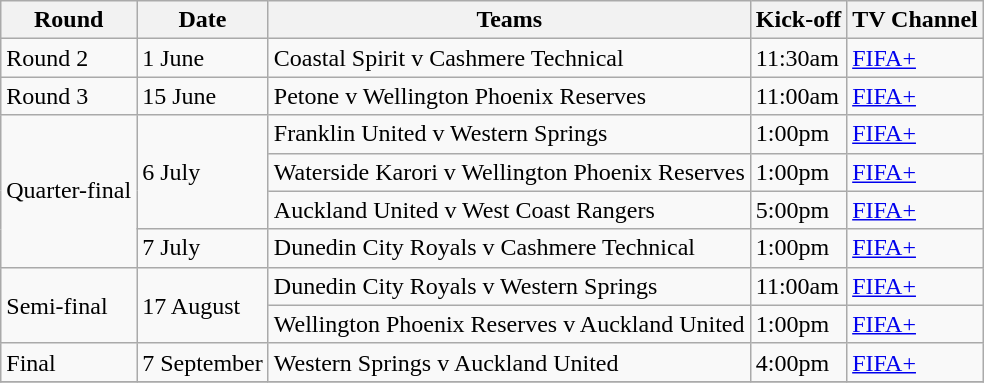<table class="wikitable">
<tr>
<th>Round</th>
<th>Date</th>
<th>Teams</th>
<th>Kick-off</th>
<th>TV Channel</th>
</tr>
<tr>
<td rowspan=1>Round 2</td>
<td>1 June</td>
<td>Coastal Spirit v Cashmere Technical</td>
<td>11:30am</td>
<td><a href='#'>FIFA+</a></td>
</tr>
<tr>
<td rowspan=1>Round 3</td>
<td>15 June</td>
<td>Petone v Wellington Phoenix Reserves</td>
<td>11:00am</td>
<td><a href='#'>FIFA+</a></td>
</tr>
<tr>
<td rowspan=4>Quarter-final</td>
<td rowspan=3>6 July</td>
<td>Franklin United v Western Springs</td>
<td>1:00pm</td>
<td><a href='#'>FIFA+</a></td>
</tr>
<tr>
<td>Waterside Karori v Wellington Phoenix Reserves</td>
<td>1:00pm</td>
<td><a href='#'>FIFA+</a></td>
</tr>
<tr>
<td>Auckland United v West Coast Rangers</td>
<td>5:00pm</td>
<td><a href='#'>FIFA+</a></td>
</tr>
<tr>
<td>7 July</td>
<td>Dunedin City Royals v Cashmere Technical</td>
<td>1:00pm</td>
<td><a href='#'>FIFA+</a></td>
</tr>
<tr>
<td rowspan=2>Semi-final</td>
<td rowspan=2>17 August</td>
<td>Dunedin City Royals v Western Springs</td>
<td>11:00am</td>
<td><a href='#'>FIFA+</a></td>
</tr>
<tr>
<td>Wellington Phoenix Reserves v Auckland United</td>
<td>1:00pm</td>
<td><a href='#'>FIFA+</a></td>
</tr>
<tr>
<td>Final</td>
<td>7 September</td>
<td>Western Springs v Auckland United</td>
<td>4:00pm</td>
<td><a href='#'>FIFA+</a></td>
</tr>
<tr>
</tr>
</table>
